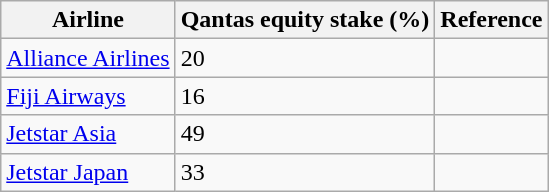<table class="wikitable">
<tr>
<th>Airline</th>
<th>Qantas equity stake (%)</th>
<th>Reference</th>
</tr>
<tr>
<td> <a href='#'>Alliance Airlines</a></td>
<td>20</td>
<td></td>
</tr>
<tr>
<td> <a href='#'>Fiji Airways</a></td>
<td>16</td>
<td></td>
</tr>
<tr>
<td> <a href='#'>Jetstar Asia</a></td>
<td>49</td>
<td></td>
</tr>
<tr>
<td> <a href='#'>Jetstar Japan</a></td>
<td>33</td>
<td></td>
</tr>
</table>
